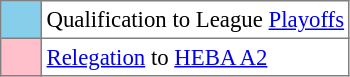<table bgcolor="#f7f8ff" cellpadding="3" cellspacing="0" border="1" style="font-size: 95%; border: gray solid 1px; border-collapse: collapse;text-align:center;">
<tr>
<td style="background: #87ceeb;" width="20"></td>
<td bgcolor="#ffffff" align="left">Qualification to League <a href='#'>Playoffs</a></td>
</tr>
<tr>
<td style="background: #ffc0cb" width="20"></td>
<td bgcolor="#ffffff" align="left"><a href='#'>Relegation</a> to <a href='#'>HEBA A2</a></td>
</tr>
</table>
